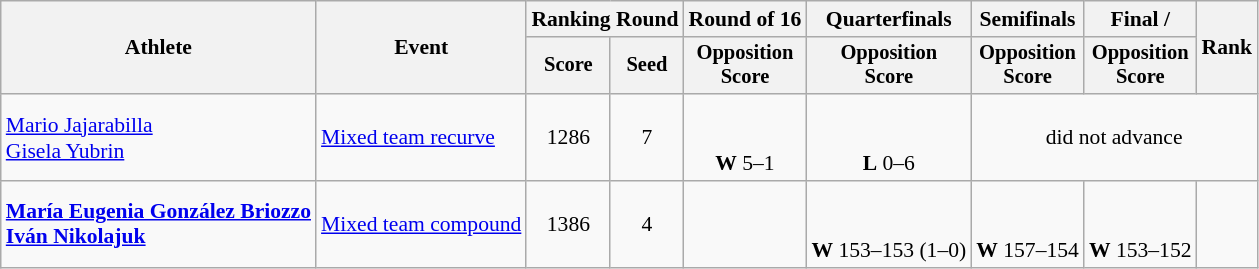<table class="wikitable" style="font-size:90%;text-align:center">
<tr>
<th rowspan="2">Athlete</th>
<th rowspan="2">Event</th>
<th colspan="2">Ranking Round</th>
<th>Round of 16</th>
<th>Quarterfinals</th>
<th>Semifinals</th>
<th>Final / </th>
<th rowspan="2">Rank</th>
</tr>
<tr style="font-size:95%">
<th>Score</th>
<th>Seed</th>
<th>Opposition<br>Score</th>
<th>Opposition<br>Score</th>
<th>Opposition<br>Score</th>
<th>Opposition<br>Score</th>
</tr>
<tr>
<td style="text-align:left"><a href='#'>Mario Jajarabilla</a><br><a href='#'>Gisela Yubrin</a></td>
<td style="text-align:left"><a href='#'>Mixed team recurve</a></td>
<td>1286</td>
<td>7</td>
<td><br><br><strong>W</strong> 5–1</td>
<td><br><br><strong>L</strong> 0–6</td>
<td colspan=3>did not advance</td>
</tr>
<tr>
<td style="text-align:left"><strong><a href='#'>María Eugenia González Briozzo</a><br><a href='#'>Iván Nikolajuk</a></strong></td>
<td style="text-align:left"><a href='#'>Mixed team compound</a></td>
<td>1386</td>
<td>4</td>
<td></td>
<td><br><br><strong>W</strong> 153–153 (1–0)</td>
<td><br><br><strong>W</strong> 157–154</td>
<td><br><br><strong>W</strong> 153–152</td>
<td></td>
</tr>
</table>
